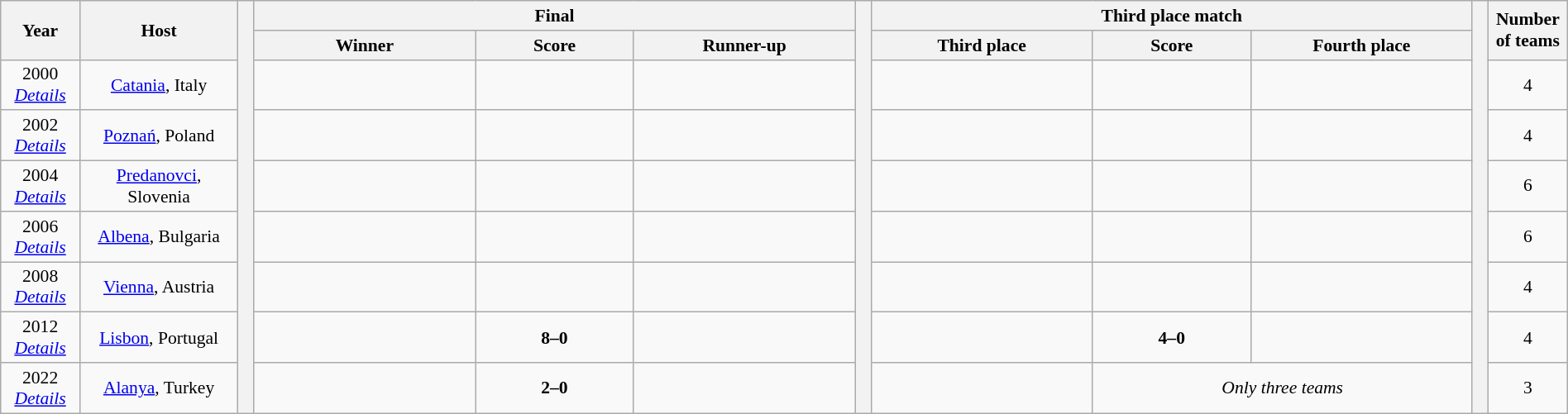<table class="wikitable" style="text-align:center;width:100%; font-size:90%;">
<tr>
<th rowspan=2 width=5%>Year</th>
<th rowspan=2 width=10%>Host</th>
<th width=1% rowspan=9></th>
<th colspan=3>Final</th>
<th width=1% rowspan=9></th>
<th colspan=3>Third place match</th>
<th width=1% rowspan=9></th>
<th width=5% rowspan=2>Number of teams</th>
</tr>
<tr>
<th width=14%>Winner</th>
<th width=10%>Score</th>
<th width=14%>Runner-up</th>
<th width=14%>Third place</th>
<th width=10%>Score</th>
<th width=14%>Fourth place</th>
</tr>
<tr>
<td>2000<br><em><a href='#'>Details</a></em></td>
<td><a href='#'>Catania</a>, Italy</td>
<td><strong></strong></td>
<td></td>
<td></td>
<td></td>
<td></td>
<td></td>
<td>4</td>
</tr>
<tr>
<td>2002<br><em><a href='#'>Details</a></em></td>
<td><a href='#'>Poznań</a>, Poland</td>
<td><strong></strong></td>
<td></td>
<td></td>
<td></td>
<td></td>
<td></td>
<td>4</td>
</tr>
<tr>
<td>2004<br><em><a href='#'>Details</a></em></td>
<td><a href='#'>Predanovci</a>, Slovenia</td>
<td><strong></strong></td>
<td></td>
<td></td>
<td></td>
<td></td>
<td></td>
<td>6</td>
</tr>
<tr>
<td>2006<br><em><a href='#'>Details</a></em></td>
<td><a href='#'>Albena</a>, Bulgaria</td>
<td><strong></strong></td>
<td></td>
<td></td>
<td></td>
<td></td>
<td></td>
<td>6</td>
</tr>
<tr>
<td>2008<br><em><a href='#'>Details</a></em></td>
<td><a href='#'>Vienna</a>, Austria</td>
<td><strong></strong></td>
<td></td>
<td></td>
<td></td>
<td></td>
<td></td>
<td>4</td>
</tr>
<tr>
<td>2012<br><em><a href='#'>Details</a></em></td>
<td><a href='#'>Lisbon</a>, Portugal</td>
<td><strong></strong></td>
<td><strong>8–0</strong></td>
<td></td>
<td></td>
<td><strong>4–0</strong></td>
<td></td>
<td>4</td>
</tr>
<tr>
<td>2022<br><em><a href='#'>Details</a></em></td>
<td><a href='#'>Alanya</a>, Turkey</td>
<td><strong></strong></td>
<td><strong>2–0</strong></td>
<td></td>
<td></td>
<td colspan=2><em>Only three teams</em></td>
<td>3</td>
</tr>
</table>
